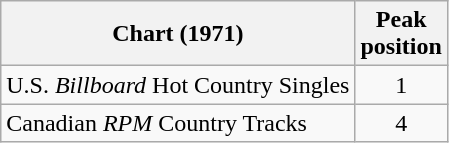<table class="wikitable sortable">
<tr>
<th align="left">Chart (1971)</th>
<th align="center">Peak<br>position</th>
</tr>
<tr>
<td align="left">U.S. <em>Billboard</em> Hot Country Singles</td>
<td align="center">1</td>
</tr>
<tr>
<td align="left">Canadian <em>RPM</em> Country Tracks</td>
<td align="center">4</td>
</tr>
</table>
